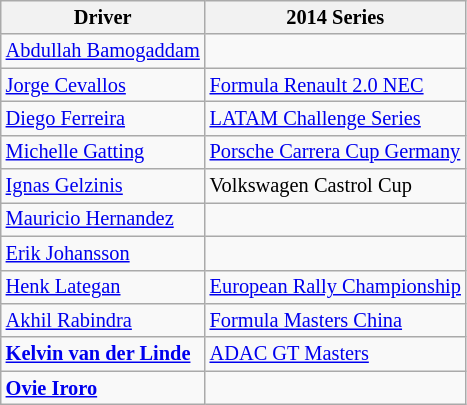<table class="wikitable" style="font-size: 85%">
<tr>
<th>Driver</th>
<th>2014 Series</th>
</tr>
<tr>
<td> <a href='#'>Abdullah Bamogaddam</a></td>
<td></td>
</tr>
<tr>
<td> <a href='#'>Jorge Cevallos</a></td>
<td><a href='#'>Formula Renault 2.0 NEC</a></td>
</tr>
<tr>
<td> <a href='#'>Diego Ferreira</a></td>
<td><a href='#'>LATAM Challenge Series</a></td>
</tr>
<tr>
<td> <a href='#'>Michelle Gatting</a></td>
<td><a href='#'>Porsche Carrera Cup Germany</a></td>
</tr>
<tr>
<td> <a href='#'>Ignas Gelzinis</a></td>
<td>Volkswagen Castrol Cup</td>
</tr>
<tr>
<td> <a href='#'>Mauricio Hernandez</a></td>
<td></td>
</tr>
<tr>
<td> <a href='#'>Erik Johansson</a></td>
<td></td>
</tr>
<tr>
<td> <a href='#'>Henk Lategan</a></td>
<td><a href='#'>European Rally Championship</a></td>
</tr>
<tr>
<td> <a href='#'>Akhil Rabindra</a></td>
<td><a href='#'>Formula Masters China</a></td>
</tr>
<tr>
<td> <strong><a href='#'>Kelvin van der Linde</a></strong></td>
<td><a href='#'>ADAC GT Masters</a></td>
</tr>
<tr>
<td> <strong><a href='#'>Ovie Iroro</a></strong></td>
<td></td>
</tr>
</table>
